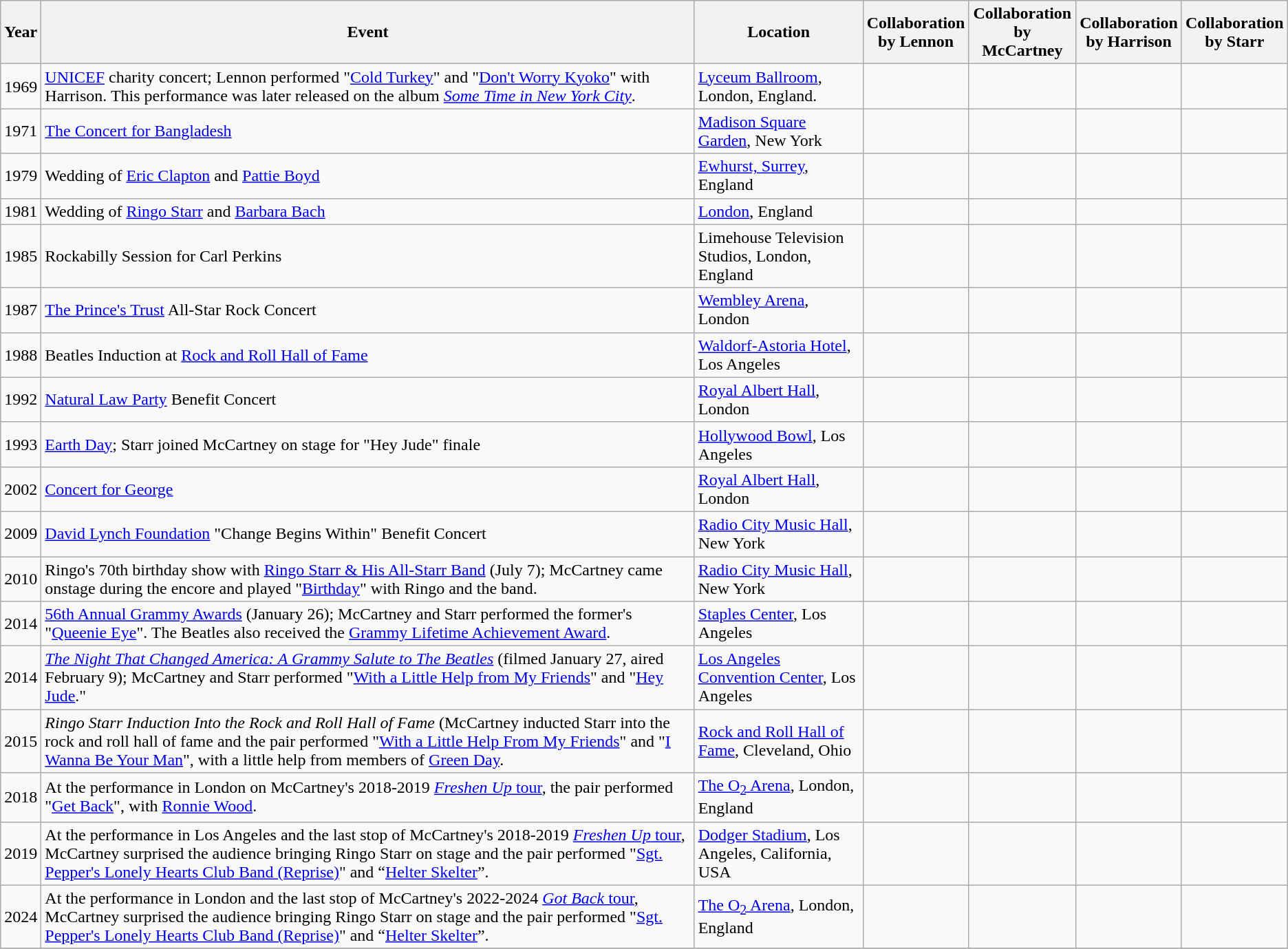<table class="wikitable sortable sticky-header sort-under" border="1">
<tr>
<th>Year</th>
<th>Event</th>
<th>Location</th>
<th>Collaboration<br>by Lennon</th>
<th>Collaboration<br>by McCartney</th>
<th>Collaboration<br>by Harrison</th>
<th>Collaboration<br>by Starr</th>
</tr>
<tr>
<td>1969</td>
<td><a href='#'>UNICEF</a> charity concert; Lennon performed "<a href='#'>Cold Turkey</a>" and "<a href='#'>Don't Worry Kyoko</a>" with Harrison. This performance was later released on the album <em><a href='#'>Some Time in New York City</a></em>.</td>
<td><a href='#'>Lyceum Ballroom</a>, London, England.</td>
<td> </td>
<td></td>
<td> </td>
<td></td>
</tr>
<tr>
<td>1971</td>
<td><a href='#'>The Concert for Bangladesh</a></td>
<td><a href='#'>Madison Square Garden</a>, New York</td>
<td></td>
<td></td>
<td> </td>
<td> </td>
</tr>
<tr>
<td>1979</td>
<td>Wedding of <a href='#'>Eric Clapton</a> and <a href='#'>Pattie Boyd</a></td>
<td><a href='#'>Ewhurst, Surrey</a>, England</td>
<td></td>
<td> </td>
<td> </td>
<td> </td>
</tr>
<tr>
<td>1981</td>
<td>Wedding of <a href='#'>Ringo Starr</a> and <a href='#'>Barbara Bach</a></td>
<td><a href='#'>London</a>, England</td>
<td></td>
<td> </td>
<td> </td>
<td> </td>
</tr>
<tr>
<td>1985</td>
<td>Rockabilly Session for Carl Perkins</td>
<td>Limehouse Television Studios, London, England</td>
<td></td>
<td></td>
<td> </td>
<td> </td>
</tr>
<tr>
<td>1987</td>
<td><a href='#'>The Prince's Trust</a> All-Star Rock Concert</td>
<td><a href='#'>Wembley Arena</a>, London</td>
<td></td>
<td></td>
<td> </td>
<td> </td>
</tr>
<tr>
<td>1988</td>
<td>Beatles Induction at <a href='#'>Rock and Roll Hall of Fame</a></td>
<td><a href='#'>Waldorf-Astoria Hotel</a>, Los Angeles</td>
<td></td>
<td></td>
<td> </td>
<td> </td>
</tr>
<tr>
<td>1992</td>
<td><a href='#'>Natural Law Party</a> Benefit Concert</td>
<td><a href='#'>Royal Albert Hall</a>, London</td>
<td></td>
<td></td>
<td> </td>
<td> </td>
</tr>
<tr>
<td>1993</td>
<td><a href='#'>Earth Day</a>; Starr joined McCartney on stage for "Hey Jude" finale</td>
<td><a href='#'>Hollywood Bowl</a>, Los Angeles</td>
<td></td>
<td> </td>
<td></td>
<td> </td>
</tr>
<tr>
<td>2002</td>
<td><a href='#'>Concert for George</a></td>
<td><a href='#'>Royal Albert Hall</a>, London</td>
<td></td>
<td> </td>
<td></td>
<td> </td>
</tr>
<tr>
<td>2009</td>
<td><a href='#'>David Lynch Foundation</a> "Change Begins Within" Benefit Concert</td>
<td><a href='#'>Radio City Music Hall</a>, New York</td>
<td></td>
<td> </td>
<td></td>
<td> </td>
</tr>
<tr>
<td>2010</td>
<td>Ringo's 70th birthday show with <a href='#'>Ringo Starr & His All-Starr Band</a> (July 7); McCartney came onstage during the encore and played "<a href='#'>Birthday</a>" with Ringo and the band.</td>
<td><a href='#'>Radio City Music Hall</a>, New York</td>
<td></td>
<td> </td>
<td></td>
<td> </td>
</tr>
<tr>
<td>2014</td>
<td><a href='#'>56th Annual Grammy Awards</a> (January 26); McCartney and Starr performed the former's "<a href='#'>Queenie Eye</a>". The Beatles also received the <a href='#'>Grammy Lifetime Achievement Award</a>.</td>
<td><a href='#'>Staples Center</a>, Los Angeles</td>
<td></td>
<td> </td>
<td></td>
<td> </td>
</tr>
<tr>
<td>2014</td>
<td><em><a href='#'>The Night That Changed America: A Grammy Salute to The Beatles</a></em> (filmed January 27, aired February 9); McCartney and Starr performed "<a href='#'>With a Little Help from My Friends</a>" and "<a href='#'>Hey Jude</a>."</td>
<td><a href='#'>Los Angeles Convention Center</a>, Los Angeles</td>
<td></td>
<td> </td>
<td></td>
<td> </td>
</tr>
<tr>
<td>2015</td>
<td><em>Ringo Starr Induction Into the Rock and Roll Hall of Fame</em> (McCartney inducted Starr into the rock and roll hall of fame and the pair performed "<a href='#'>With a Little Help From My Friends</a>" and "<a href='#'>I Wanna Be Your Man</a>", with a little help from members of <a href='#'>Green Day</a>.</td>
<td><a href='#'>Rock and Roll Hall of Fame</a>, Cleveland, Ohio</td>
<td></td>
<td> </td>
<td></td>
<td> </td>
</tr>
<tr>
<td>2018</td>
<td>At the performance in London on McCartney's 2018-2019 <a href='#'><em>Freshen Up</em> tour</a>, the pair performed "<a href='#'>Get Back</a>", with  <a href='#'>Ronnie Wood</a>.</td>
<td><a href='#'>The O<sub>2</sub> Arena</a>, London, England</td>
<td></td>
<td> </td>
<td></td>
<td> </td>
</tr>
<tr>
<td>2019</td>
<td>At the performance in Los Angeles and the last stop of McCartney's 2018-2019 <a href='#'><em>Freshen Up</em> tour</a>, McCartney surprised the audience bringing Ringo Starr on stage and the pair performed "<a href='#'>Sgt. Pepper's Lonely Hearts Club Band (Reprise)</a>" and “<a href='#'>Helter Skelter</a>”.</td>
<td><a href='#'>Dodger Stadium</a>, Los Angeles, California, USA</td>
<td></td>
<td> </td>
<td></td>
<td> </td>
</tr>
<tr>
<td>2024</td>
<td>At the performance in London and the last stop of McCartney's 2022-2024 <a href='#'><em>Got Back</em> tour</a>, McCartney surprised the audience bringing Ringo Starr on stage and the pair performed "<a href='#'>Sgt. Pepper's Lonely Hearts Club Band (Reprise)</a>" and “<a href='#'>Helter Skelter</a>”.</td>
<td><a href='#'>The O<sub>2</sub> Arena</a>, London, England</td>
<td></td>
<td> </td>
<td></td>
<td> </td>
</tr>
<tr>
</tr>
</table>
